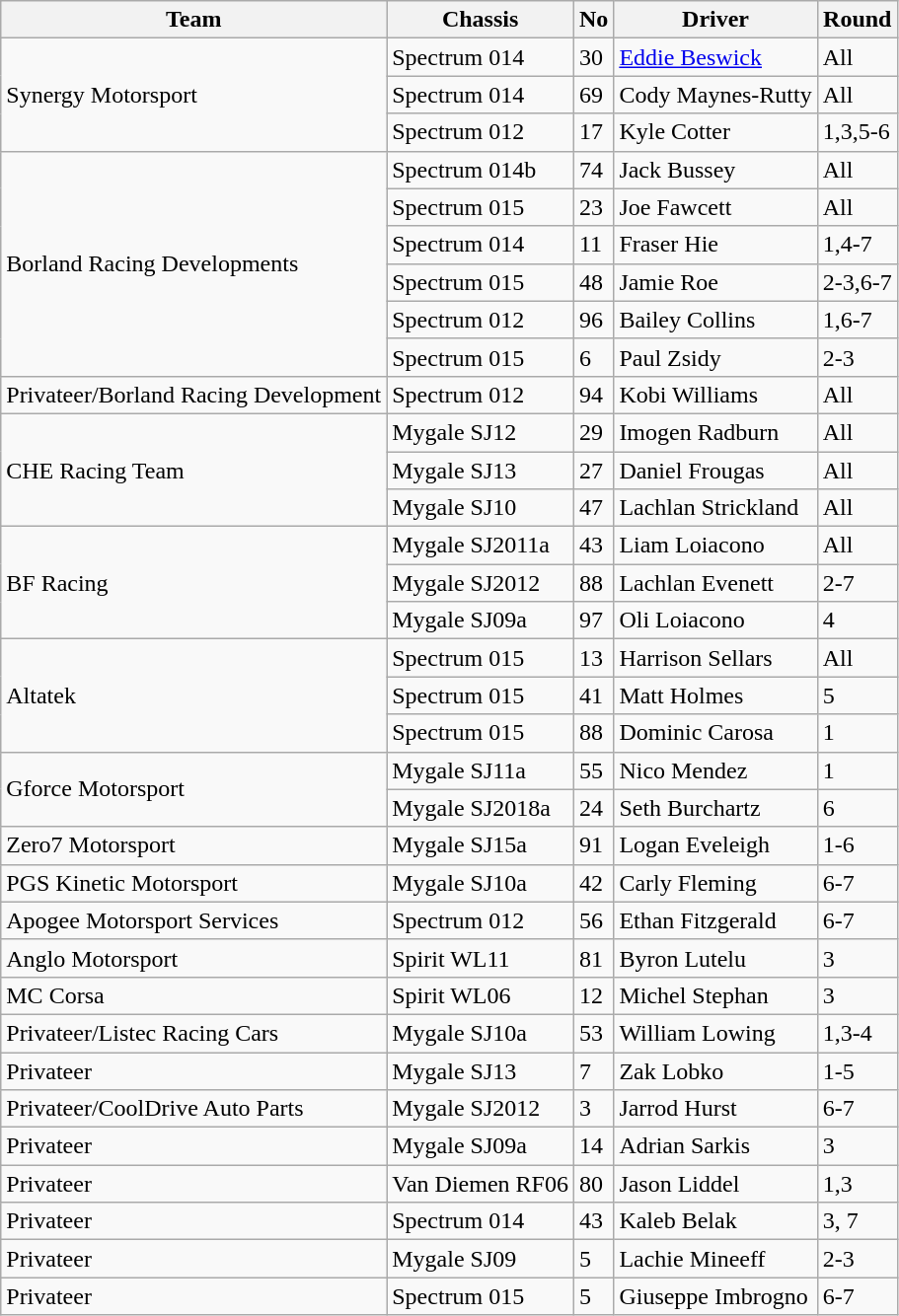<table class="wikitable">
<tr>
<th>Team</th>
<th>Chassis</th>
<th>No</th>
<th>Driver</th>
<th>Round</th>
</tr>
<tr>
<td rowspan="3">Synergy Motorsport</td>
<td>Spectrum 014</td>
<td>30</td>
<td><a href='#'>Eddie Beswick</a></td>
<td>All</td>
</tr>
<tr>
<td>Spectrum 014</td>
<td>69</td>
<td>Cody Maynes-Rutty</td>
<td>All</td>
</tr>
<tr>
<td>Spectrum 012</td>
<td>17</td>
<td>Kyle Cotter</td>
<td>1,3,5-6</td>
</tr>
<tr>
<td rowspan="6">Borland Racing Developments</td>
<td>Spectrum 014b</td>
<td>74</td>
<td>Jack Bussey</td>
<td>All</td>
</tr>
<tr>
<td>Spectrum 015</td>
<td>23</td>
<td>Joe Fawcett</td>
<td>All</td>
</tr>
<tr>
<td>Spectrum 014</td>
<td>11</td>
<td>Fraser Hie</td>
<td>1,4-7</td>
</tr>
<tr>
<td>Spectrum 015</td>
<td>48</td>
<td>Jamie Roe</td>
<td>2-3,6-7</td>
</tr>
<tr>
<td>Spectrum 012</td>
<td>96</td>
<td>Bailey Collins</td>
<td>1,6-7</td>
</tr>
<tr>
<td>Spectrum 015</td>
<td>6</td>
<td>Paul Zsidy</td>
<td>2-3</td>
</tr>
<tr>
<td>Privateer/Borland Racing Development</td>
<td>Spectrum 012</td>
<td>94</td>
<td>Kobi Williams</td>
<td>All</td>
</tr>
<tr>
<td rowspan="3">CHE Racing Team</td>
<td>Mygale SJ12</td>
<td>29</td>
<td>Imogen Radburn</td>
<td>All</td>
</tr>
<tr>
<td>Mygale SJ13</td>
<td>27</td>
<td>Daniel Frougas</td>
<td>All</td>
</tr>
<tr>
<td>Mygale SJ10</td>
<td>47</td>
<td>Lachlan Strickland</td>
<td>All</td>
</tr>
<tr>
<td rowspan="3">BF Racing</td>
<td>Mygale SJ2011a</td>
<td>43</td>
<td>Liam Loiacono</td>
<td>All</td>
</tr>
<tr>
<td>Mygale SJ2012</td>
<td>88</td>
<td>Lachlan Evenett</td>
<td>2-7</td>
</tr>
<tr>
<td>Mygale SJ09a</td>
<td>97</td>
<td>Oli Loiacono</td>
<td>4</td>
</tr>
<tr>
<td rowspan="3">Altatek</td>
<td>Spectrum 015</td>
<td>13</td>
<td>Harrison Sellars</td>
<td>All</td>
</tr>
<tr>
<td>Spectrum 015</td>
<td>41</td>
<td>Matt Holmes</td>
<td>5</td>
</tr>
<tr>
<td>Spectrum 015</td>
<td>88</td>
<td>Dominic Carosa</td>
<td>1</td>
</tr>
<tr>
<td rowspan="2">Gforce Motorsport</td>
<td>Mygale SJ11a</td>
<td>55</td>
<td>Nico Mendez</td>
<td>1</td>
</tr>
<tr>
<td>Mygale SJ2018a</td>
<td>24</td>
<td>Seth Burchartz</td>
<td>6</td>
</tr>
<tr>
<td>Zero7 Motorsport</td>
<td>Mygale SJ15a</td>
<td>91</td>
<td>Logan Eveleigh</td>
<td>1-6</td>
</tr>
<tr>
<td>PGS Kinetic Motorsport</td>
<td>Mygale SJ10a</td>
<td>42</td>
<td>Carly Fleming</td>
<td>6-7</td>
</tr>
<tr>
<td>Apogee Motorsport Services</td>
<td>Spectrum 012</td>
<td>56</td>
<td>Ethan Fitzgerald</td>
<td>6-7</td>
</tr>
<tr>
<td>Anglo Motorsport</td>
<td>Spirit WL11</td>
<td>81</td>
<td>Byron Lutelu</td>
<td>3</td>
</tr>
<tr>
<td>MC Corsa</td>
<td>Spirit WL06</td>
<td>12</td>
<td>Michel Stephan</td>
<td>3</td>
</tr>
<tr>
<td>Privateer/Listec Racing Cars</td>
<td>Mygale SJ10a</td>
<td>53</td>
<td>William Lowing</td>
<td>1,3-4</td>
</tr>
<tr>
<td>Privateer</td>
<td>Mygale SJ13</td>
<td>7</td>
<td>Zak Lobko</td>
<td>1-5</td>
</tr>
<tr>
<td>Privateer/CoolDrive Auto Parts</td>
<td>Mygale SJ2012</td>
<td>3</td>
<td>Jarrod Hurst</td>
<td>6-7</td>
</tr>
<tr>
<td>Privateer</td>
<td>Mygale SJ09a</td>
<td>14</td>
<td>Adrian Sarkis</td>
<td>3</td>
</tr>
<tr>
<td>Privateer</td>
<td>Van Diemen RF06</td>
<td>80</td>
<td>Jason Liddel</td>
<td>1,3</td>
</tr>
<tr>
<td>Privateer</td>
<td>Spectrum 014</td>
<td>43</td>
<td>Kaleb Belak</td>
<td>3, 7</td>
</tr>
<tr>
<td>Privateer</td>
<td>Mygale SJ09</td>
<td>5</td>
<td>Lachie Mineeff</td>
<td>2-3</td>
</tr>
<tr>
<td>Privateer</td>
<td>Spectrum 015</td>
<td>5</td>
<td>Giuseppe Imbrogno</td>
<td>6-7</td>
</tr>
</table>
